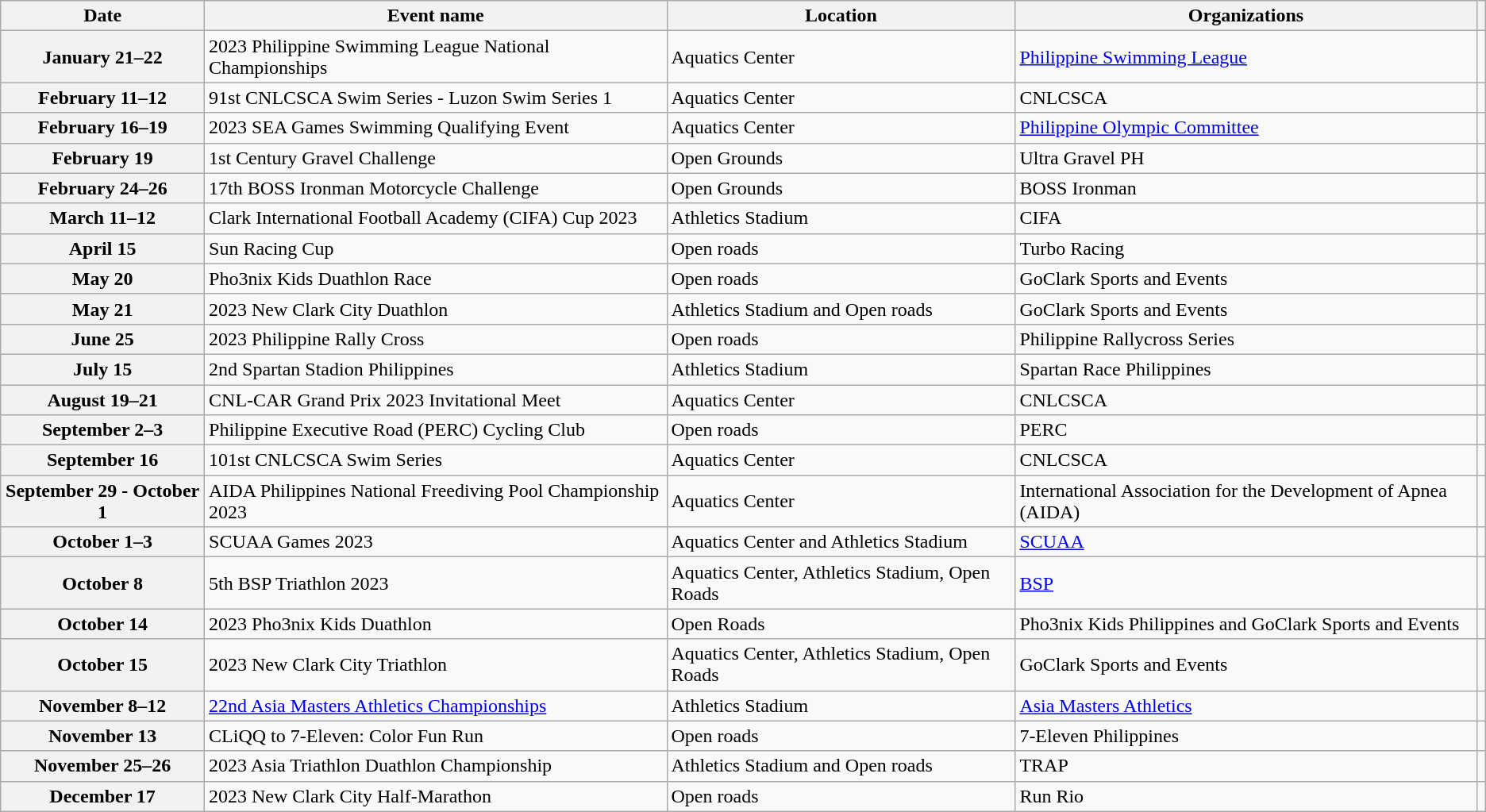<table class="wikitable">
<tr>
<th>Date</th>
<th>Event name</th>
<th>Location</th>
<th>Organizations</th>
<th></th>
</tr>
<tr>
<th scope="row">January 21–22</th>
<td>2023 Philippine Swimming League National Championships</td>
<td>Aquatics Center</td>
<td><a href='#'>Philippine Swimming League</a></td>
<td></td>
</tr>
<tr>
<th scope="row">February 11–12</th>
<td>91st CNLCSCA Swim Series - Luzon Swim Series 1</td>
<td>Aquatics Center</td>
<td>CNLCSCA</td>
<td></td>
</tr>
<tr>
<th scope="row">February 16–19</th>
<td>2023 SEA Games Swimming Qualifying Event</td>
<td>Aquatics Center</td>
<td><a href='#'>Philippine Olympic Committee</a></td>
<td></td>
</tr>
<tr>
<th scope="row">February 19</th>
<td>1st Century Gravel Challenge</td>
<td>Open Grounds</td>
<td>Ultra Gravel PH</td>
<td></td>
</tr>
<tr>
<th scope="row">February 24–26</th>
<td>17th BOSS Ironman Motorcycle Challenge</td>
<td>Open Grounds</td>
<td>BOSS Ironman</td>
<td></td>
</tr>
<tr>
<th scope="row">March 11–12</th>
<td>Clark International Football Academy (CIFA) Cup 2023</td>
<td>Athletics Stadium</td>
<td>CIFA</td>
<td></td>
</tr>
<tr>
<th scope="row">April 15</th>
<td>Sun Racing Cup</td>
<td>Open roads</td>
<td>Turbo Racing</td>
<td></td>
</tr>
<tr>
<th scope="row">May 20</th>
<td>Pho3nix Kids Duathlon Race</td>
<td>Open roads</td>
<td>GoClark Sports and Events</td>
<td></td>
</tr>
<tr>
<th scope="row">May 21</th>
<td>2023 New Clark City Duathlon</td>
<td>Athletics Stadium  and Open roads</td>
<td>GoClark Sports and Events</td>
<td></td>
</tr>
<tr>
<th scope="row">June 25</th>
<td>2023 Philippine Rally Cross</td>
<td>Open roads</td>
<td>Philippine Rallycross Series</td>
<td></td>
</tr>
<tr>
<th scope="row">July 15</th>
<td>2nd Spartan Stadion Philippines</td>
<td>Athletics Stadium</td>
<td>Spartan Race Philippines</td>
<td></td>
</tr>
<tr>
<th scope="row">August 19–21</th>
<td>CNL-CAR Grand Prix 2023 Invitational Meet</td>
<td>Aquatics Center</td>
<td>CNLCSCA</td>
<td></td>
</tr>
<tr>
<th scope="row">September 2–3</th>
<td>Philippine Executive Road (PERC) Cycling Club</td>
<td>Open roads</td>
<td>PERC</td>
<td></td>
</tr>
<tr>
<th scope="row">September 16</th>
<td>101st CNLCSCA Swim Series</td>
<td>Aquatics Center</td>
<td>CNLCSCA</td>
<td></td>
</tr>
<tr>
<th scope="row">September 29 - October 1</th>
<td>AIDA Philippines National Freediving Pool Championship 2023</td>
<td>Aquatics Center</td>
<td>International Association for the Development of Apnea (AIDA)</td>
<td></td>
</tr>
<tr>
<th scope="row">October 1–3</th>
<td>SCUAA Games 2023</td>
<td>Aquatics Center and Athletics Stadium</td>
<td><a href='#'>SCUAA</a></td>
<td></td>
</tr>
<tr>
<th scope="row">October 8</th>
<td>5th BSP Triathlon 2023</td>
<td>Aquatics Center, Athletics Stadium, Open Roads</td>
<td><a href='#'>BSP</a></td>
<td></td>
</tr>
<tr>
<th scope="row">October 14</th>
<td>2023 Pho3nix Kids Duathlon</td>
<td>Open Roads</td>
<td>Pho3nix Kids Philippines and GoClark Sports and Events</td>
<td></td>
</tr>
<tr>
<th scope="row">October 15</th>
<td>2023 New Clark City Triathlon</td>
<td>Aquatics Center, Athletics Stadium, Open Roads</td>
<td>GoClark Sports and Events</td>
<td></td>
</tr>
<tr>
<th scope="row">November 8–12</th>
<td><a href='#'>22nd Asia Masters Athletics Championships</a></td>
<td>Athletics Stadium</td>
<td><a href='#'>Asia Masters Athletics</a></td>
<td></td>
</tr>
<tr>
<th scope="row">November 13</th>
<td>CLiQQ to 7-Eleven: Color Fun Run</td>
<td>Open roads</td>
<td>7-Eleven Philippines</td>
<td></td>
</tr>
<tr>
<th scope="row">November 25–26</th>
<td>2023 Asia Triathlon Duathlon Championship</td>
<td>Athletics Stadium and Open roads</td>
<td>TRAP</td>
<td></td>
</tr>
<tr>
<th scope="row">December 17</th>
<td>2023 New Clark City Half-Marathon</td>
<td>Open roads</td>
<td>Run Rio</td>
<td></td>
</tr>
</table>
